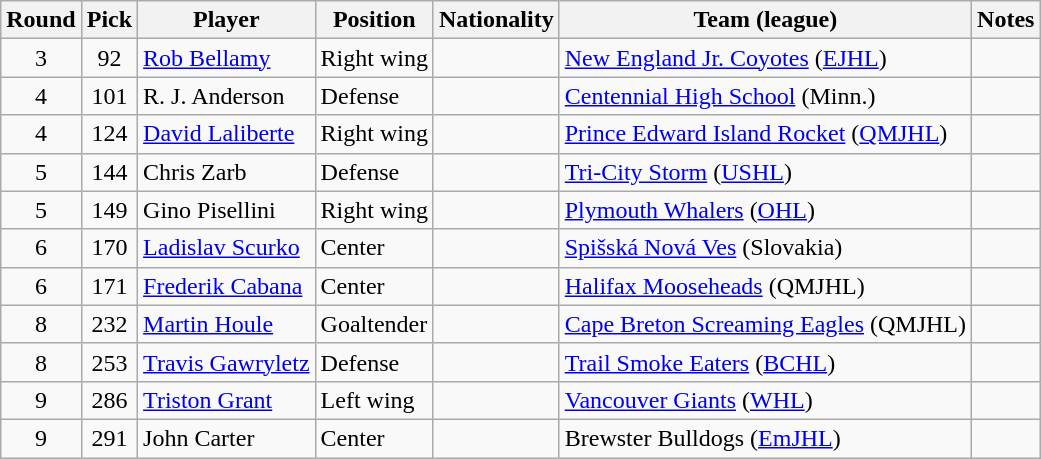<table class="wikitable">
<tr>
<th>Round</th>
<th>Pick</th>
<th>Player</th>
<th>Position</th>
<th>Nationality</th>
<th>Team (league)</th>
<th>Notes</th>
</tr>
<tr>
<td style="text-align:center">3</td>
<td style="text-align:center">92</td>
<td><a href='#'>Rob Bellamy</a></td>
<td>Right wing</td>
<td></td>
<td><a href='#'>New England Jr. Coyotes</a> (<a href='#'>EJHL</a>)</td>
<td></td>
</tr>
<tr>
<td style="text-align:center">4</td>
<td style="text-align:center">101</td>
<td>R. J. Anderson</td>
<td>Defense</td>
<td></td>
<td><a href='#'>Centennial High School</a> (Minn.)</td>
<td></td>
</tr>
<tr>
<td style="text-align:center">4</td>
<td style="text-align:center">124</td>
<td><a href='#'>David Laliberte</a></td>
<td>Right wing</td>
<td></td>
<td><a href='#'>Prince Edward Island Rocket</a> (<a href='#'>QMJHL</a>)</td>
<td></td>
</tr>
<tr>
<td style="text-align:center">5</td>
<td style="text-align:center">144</td>
<td>Chris Zarb</td>
<td>Defense</td>
<td></td>
<td><a href='#'>Tri-City Storm</a> (<a href='#'>USHL</a>)</td>
<td></td>
</tr>
<tr>
<td style="text-align:center">5</td>
<td style="text-align:center">149</td>
<td>Gino Pisellini</td>
<td>Right wing</td>
<td></td>
<td><a href='#'>Plymouth Whalers</a> (<a href='#'>OHL</a>)</td>
<td></td>
</tr>
<tr>
<td style="text-align:center">6</td>
<td style="text-align:center">170</td>
<td><a href='#'>Ladislav Scurko</a></td>
<td>Center</td>
<td></td>
<td><a href='#'>Spišská Nová Ves</a> (Slovakia)</td>
<td></td>
</tr>
<tr>
<td style="text-align:center">6</td>
<td style="text-align:center">171</td>
<td><a href='#'>Frederik Cabana</a></td>
<td>Center</td>
<td></td>
<td><a href='#'>Halifax Mooseheads</a> (QMJHL)</td>
<td></td>
</tr>
<tr>
<td style="text-align:center">8</td>
<td style="text-align:center">232</td>
<td><a href='#'>Martin Houle</a></td>
<td>Goaltender</td>
<td></td>
<td><a href='#'>Cape Breton Screaming Eagles</a> (QMJHL)</td>
<td></td>
</tr>
<tr>
<td style="text-align:center">8</td>
<td style="text-align:center">253</td>
<td><a href='#'>Travis Gawryletz</a></td>
<td>Defense</td>
<td></td>
<td><a href='#'>Trail Smoke Eaters</a> (<a href='#'>BCHL</a>)</td>
<td></td>
</tr>
<tr>
<td style="text-align:center">9</td>
<td style="text-align:center">286</td>
<td><a href='#'>Triston Grant</a></td>
<td>Left wing</td>
<td></td>
<td><a href='#'>Vancouver Giants</a> (<a href='#'>WHL</a>)</td>
<td></td>
</tr>
<tr>
<td style="text-align:center">9</td>
<td style="text-align:center">291</td>
<td>John Carter</td>
<td>Center</td>
<td></td>
<td>Brewster Bulldogs (<a href='#'>EmJHL</a>)</td>
<td></td>
</tr>
</table>
